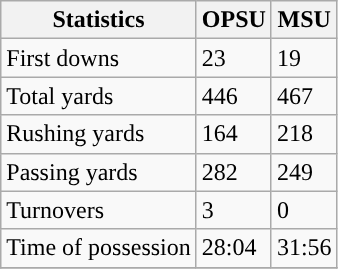<table class="wikitable">
<tr>
<th>Statistics</th>
<th>OPSU</th>
<th>MSU</th>
</tr>
<tr>
<td>First downs</td>
<td>23</td>
<td>19</td>
</tr>
<tr>
<td>Total yards</td>
<td>446</td>
<td>467</td>
</tr>
<tr>
<td>Rushing yards</td>
<td>164</td>
<td>218</td>
</tr>
<tr>
<td>Passing yards</td>
<td>282</td>
<td>249</td>
</tr>
<tr>
<td>Turnovers</td>
<td>3</td>
<td>0</td>
</tr>
<tr>
<td>Time of possession</td>
<td>28:04</td>
<td>31:56</td>
</tr>
<tr>
</tr>
</table>
